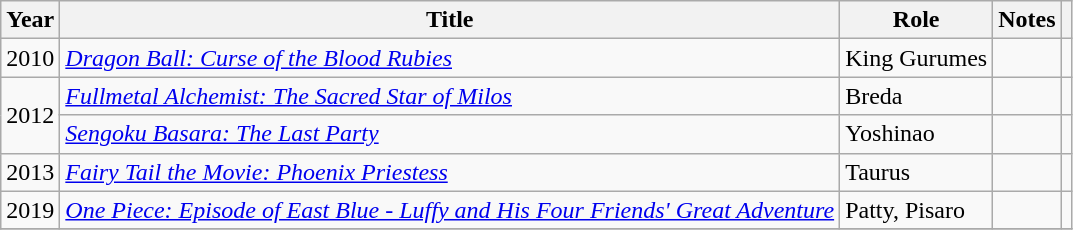<table class="wikitable sortable plainrowheaders">
<tr>
<th>Year</th>
<th>Title</th>
<th>Role</th>
<th class="unsortable">Notes</th>
<th class="unsortable"></th>
</tr>
<tr>
<td>2010</td>
<td><em><a href='#'>Dragon Ball: Curse of the Blood Rubies</a></em></td>
<td>King Gurumes</td>
<td></td>
<td></td>
</tr>
<tr>
<td rowspan="2">2012</td>
<td><em><a href='#'>Fullmetal Alchemist: The Sacred Star of Milos</a></em></td>
<td>Breda</td>
<td></td>
<td></td>
</tr>
<tr>
<td><em><a href='#'>Sengoku Basara: The Last Party</a></em></td>
<td>Yoshinao</td>
<td></td>
<td></td>
</tr>
<tr>
<td>2013</td>
<td><em><a href='#'>Fairy Tail the Movie: Phoenix Priestess</a></em></td>
<td>Taurus</td>
<td></td>
<td></td>
</tr>
<tr>
<td>2019</td>
<td><em><a href='#'>One Piece: Episode of East Blue - Luffy and His Four Friends' Great Adventure</a></em></td>
<td>Patty, Pisaro</td>
<td></td>
<td></td>
</tr>
<tr>
</tr>
</table>
